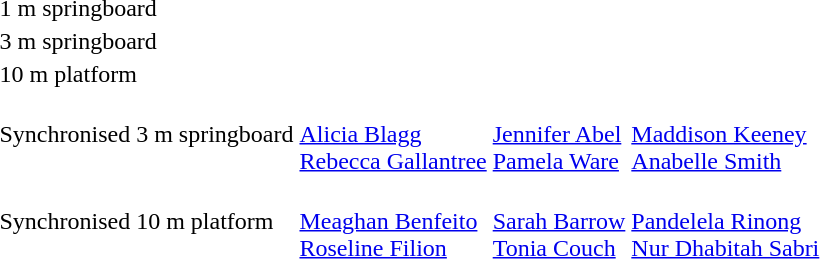<table>
<tr>
<td>1 m springboard<br></td>
<td></td>
<td></td>
<td></td>
</tr>
<tr>
<td>3 m springboard<br></td>
<td></td>
<td></td>
<td></td>
</tr>
<tr>
<td>10 m platform<br></td>
<td></td>
<td></td>
<td></td>
</tr>
<tr>
<td>Synchronised 3 m springboard<br></td>
<td><br><a href='#'>Alicia Blagg</a><br><a href='#'>Rebecca Gallantree</a></td>
<td><br><a href='#'>Jennifer Abel</a><br><a href='#'>Pamela Ware</a></td>
<td><br><a href='#'>Maddison Keeney</a><br><a href='#'>Anabelle Smith</a></td>
</tr>
<tr>
<td>Synchronised 10 m platform<br></td>
<td><br><a href='#'>Meaghan Benfeito</a><br><a href='#'>Roseline Filion</a></td>
<td><br><a href='#'>Sarah Barrow</a><br><a href='#'>Tonia Couch</a></td>
<td><br><a href='#'>Pandelela Rinong</a><br><a href='#'>Nur Dhabitah Sabri</a></td>
</tr>
</table>
